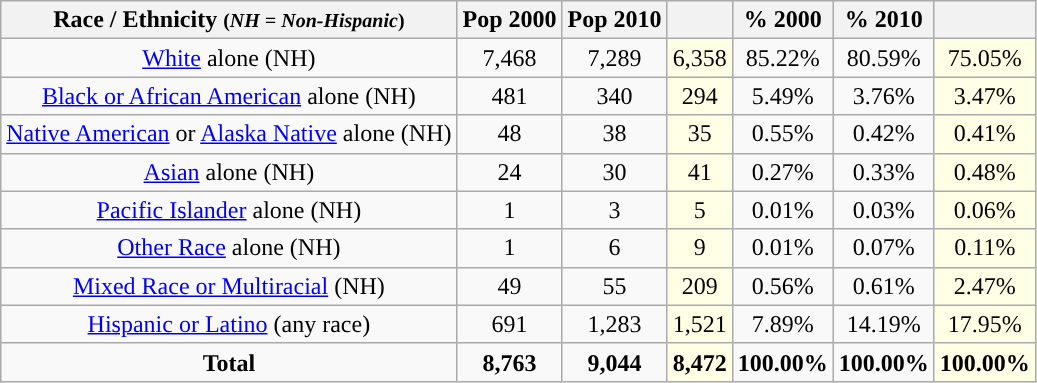<table class="wikitable" style="text-align:center;">
<tr>
<th>Race / Ethnicity <small>(<em>NH = Non-Hispanic</em>)</small></th>
<th>Pop 2000</th>
<th>Pop 2010</th>
<th></th>
<th>% 2000</th>
<th>% 2010</th>
<th></th>
</tr>
<tr>
<td><a href='#'>White</a> alone (NH)</td>
<td>7,468</td>
<td>7,289</td>
<td style='background: #ffffe6;'>6,358</td>
<td>85.22%</td>
<td>80.59%</td>
<td style='background: #ffffe6;'>75.05%</td>
</tr>
<tr>
<td><a href='#'>Black or African American</a> alone (NH)</td>
<td>481</td>
<td>340</td>
<td style='background: #ffffe6;'>294</td>
<td>5.49%</td>
<td>3.76%</td>
<td style='background: #ffffe6;'>3.47%</td>
</tr>
<tr>
<td><a href='#'>Native American</a> or <a href='#'>Alaska Native</a> alone (NH)</td>
<td>48</td>
<td>38</td>
<td style='background: #ffffe6;'>35</td>
<td>0.55%</td>
<td>0.42%</td>
<td style='background: #ffffe6;'>0.41%</td>
</tr>
<tr>
<td><a href='#'>Asian</a> alone (NH)</td>
<td>24</td>
<td>30</td>
<td style='background: #ffffe6;'>41</td>
<td>0.27%</td>
<td>0.33%</td>
<td style='background: #ffffe6;'>0.48%</td>
</tr>
<tr>
<td><a href='#'>Pacific Islander</a> alone (NH)</td>
<td>1</td>
<td>3</td>
<td style='background: #ffffe6;'>5</td>
<td>0.01%</td>
<td>0.03%</td>
<td style='background: #ffffe6;'>0.06%</td>
</tr>
<tr>
<td><a href='#'>Other Race</a> alone (NH)</td>
<td>1</td>
<td>6</td>
<td style='background: #ffffe6;'>9</td>
<td>0.01%</td>
<td>0.07%</td>
<td style='background: #ffffe6;'>0.11%</td>
</tr>
<tr>
<td><a href='#'>Mixed Race or Multiracial</a> (NH)</td>
<td>49</td>
<td>55</td>
<td style='background: #ffffe6;'>209</td>
<td>0.56%</td>
<td>0.61%</td>
<td style='background: #ffffe6;'>2.47%</td>
</tr>
<tr>
<td><a href='#'>Hispanic or Latino</a> (any race)</td>
<td>691</td>
<td>1,283</td>
<td style='background: #ffffe6;'>1,521</td>
<td>7.89%</td>
<td>14.19%</td>
<td style='background: #ffffe6;'>17.95%</td>
</tr>
<tr>
<td><strong>Total</strong></td>
<td><strong>8,763</strong></td>
<td><strong>9,044</strong></td>
<td style='background: #ffffe6;'><strong>8,472</strong></td>
<td><strong>100.00%</strong></td>
<td><strong>100.00%</strong></td>
<td style='background: #ffffe6;'><strong>100.00%</strong></td>
</tr>
</table>
